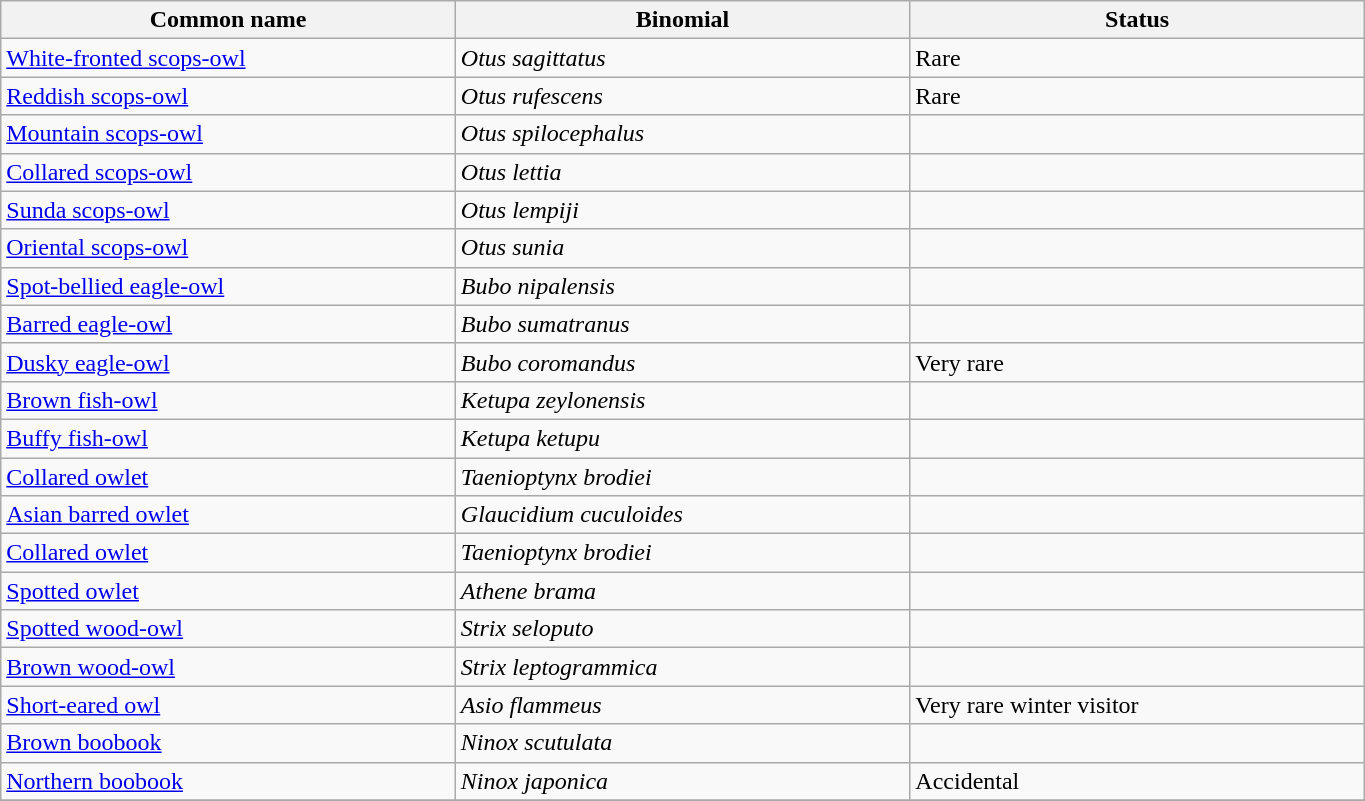<table width=72% class="wikitable">
<tr>
<th width=24%>Common name</th>
<th width=24%>Binomial</th>
<th width=24%>Status</th>
</tr>
<tr>
<td><a href='#'>White-fronted scops-owl</a></td>
<td><em>Otus sagittatus</em></td>
<td>Rare</td>
</tr>
<tr>
<td><a href='#'>Reddish scops-owl</a></td>
<td><em>Otus rufescens</em></td>
<td>Rare</td>
</tr>
<tr>
<td><a href='#'>Mountain scops-owl</a></td>
<td><em>Otus spilocephalus</em></td>
<td></td>
</tr>
<tr>
<td><a href='#'>Collared scops-owl</a></td>
<td><em>Otus lettia</em></td>
<td></td>
</tr>
<tr>
<td><a href='#'>Sunda scops-owl</a></td>
<td><em>Otus lempiji</em></td>
<td></td>
</tr>
<tr>
<td><a href='#'>Oriental scops-owl</a></td>
<td><em>Otus sunia</em></td>
<td></td>
</tr>
<tr>
<td><a href='#'>Spot-bellied eagle-owl</a></td>
<td><em>Bubo nipalensis</em></td>
<td></td>
</tr>
<tr>
<td><a href='#'>Barred eagle-owl</a></td>
<td><em>Bubo sumatranus</em></td>
<td></td>
</tr>
<tr>
<td><a href='#'>Dusky eagle-owl</a></td>
<td><em>Bubo coromandus</em></td>
<td>Very rare</td>
</tr>
<tr>
<td><a href='#'>Brown fish-owl</a></td>
<td><em>Ketupa zeylonensis</em></td>
<td></td>
</tr>
<tr>
<td><a href='#'>Buffy fish-owl</a></td>
<td><em>Ketupa ketupu</em></td>
<td></td>
</tr>
<tr>
<td><a href='#'>Collared owlet</a></td>
<td><em>Taenioptynx brodiei</em></td>
<td></td>
</tr>
<tr>
<td><a href='#'>Asian barred owlet</a></td>
<td><em>Glaucidium cuculoides</em></td>
<td></td>
</tr>
<tr>
<td><a href='#'>Collared owlet</a></td>
<td><em>Taenioptynx brodiei</em></td>
<td></td>
</tr>
<tr>
<td><a href='#'>Spotted owlet</a></td>
<td><em>Athene brama</em></td>
<td></td>
</tr>
<tr>
<td><a href='#'>Spotted wood-owl</a></td>
<td><em>Strix seloputo</em></td>
<td></td>
</tr>
<tr>
<td><a href='#'>Brown wood-owl</a></td>
<td><em>Strix leptogrammica</em></td>
<td></td>
</tr>
<tr>
<td><a href='#'>Short-eared owl</a></td>
<td><em>Asio flammeus</em></td>
<td>Very rare winter visitor</td>
</tr>
<tr>
<td><a href='#'>Brown boobook</a></td>
<td><em>Ninox scutulata</em></td>
<td></td>
</tr>
<tr>
<td><a href='#'>Northern boobook</a></td>
<td><em>Ninox japonica</em></td>
<td>Accidental</td>
</tr>
<tr>
</tr>
</table>
